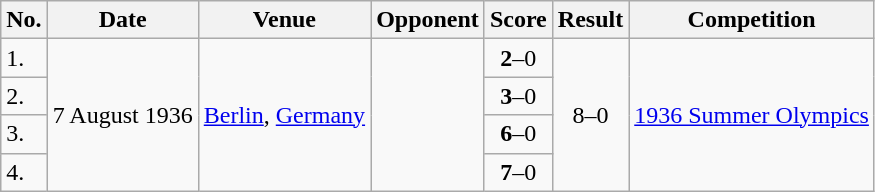<table class="wikitable">
<tr>
<th>No.</th>
<th>Date</th>
<th>Venue</th>
<th>Opponent</th>
<th>Score</th>
<th>Result</th>
<th>Competition</th>
</tr>
<tr>
<td>1.</td>
<td rowspan=4>7 August 1936</td>
<td rowspan=4><a href='#'>Berlin</a>, <a href='#'>Germany</a></td>
<td rowspan=4></td>
<td align=center><strong>2</strong>–0</td>
<td rowspan=4 align=center>8–0</td>
<td rowspan=4><a href='#'>1936 Summer Olympics</a></td>
</tr>
<tr>
<td>2.</td>
<td align=center><strong>3</strong>–0</td>
</tr>
<tr>
<td>3.</td>
<td align=center><strong>6</strong>–0</td>
</tr>
<tr>
<td>4.</td>
<td align=center><strong>7</strong>–0</td>
</tr>
</table>
